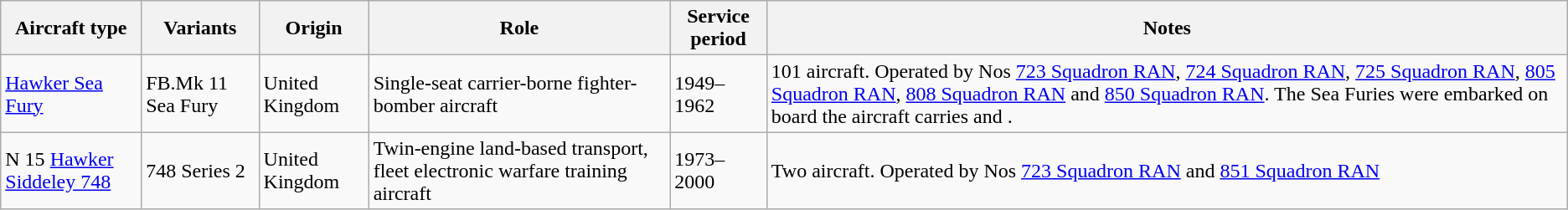<table class="wikitable sortable">
<tr>
<th>Aircraft type</th>
<th>Variants</th>
<th>Origin</th>
<th>Role</th>
<th>Service period</th>
<th>Notes</th>
</tr>
<tr>
<td><a href='#'>Hawker Sea Fury</a></td>
<td>FB.Mk 11 Sea Fury</td>
<td>United Kingdom</td>
<td>Single-seat carrier-borne fighter-bomber aircraft</td>
<td>1949–1962</td>
<td>101 aircraft. Operated by Nos <a href='#'>723 Squadron RAN</a>, <a href='#'>724 Squadron RAN</a>, <a href='#'>725 Squadron RAN</a>, <a href='#'>805 Squadron RAN</a>, <a href='#'>808 Squadron RAN</a> and <a href='#'>850 Squadron RAN</a>. The Sea Furies were embarked on board the aircraft carries  and .</td>
</tr>
<tr>
<td>N 15 <a href='#'>Hawker Siddeley 748</a></td>
<td>748 Series 2</td>
<td>United Kingdom</td>
<td>Twin-engine land-based transport, fleet electronic warfare training aircraft</td>
<td>1973–2000</td>
<td>Two aircraft. Operated by Nos <a href='#'>723 Squadron RAN</a> and <a href='#'>851 Squadron RAN</a></td>
</tr>
</table>
